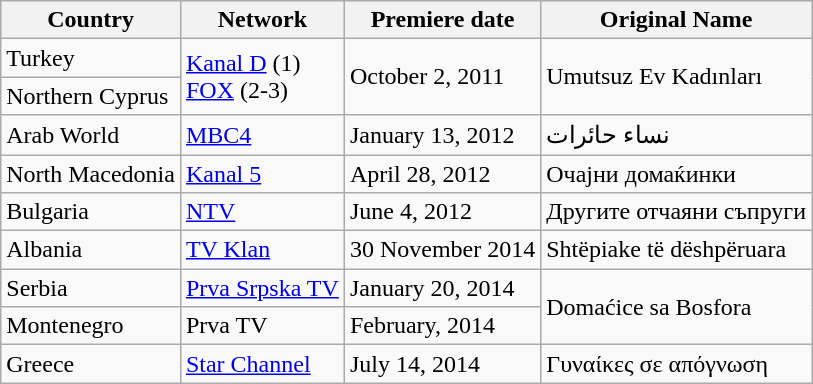<table class="wikitable">
<tr>
<th>Country</th>
<th>Network</th>
<th>Premiere date</th>
<th>Original Name</th>
</tr>
<tr>
<td>Turkey</td>
<td rowspan="2"><a href='#'>Kanal D</a> (1)<br><a href='#'>FOX</a> (2-3)</td>
<td rowspan="2">October 2, 2011</td>
<td rowspan="2">Umutsuz Ev Kadınları</td>
</tr>
<tr>
<td>Northern Cyprus</td>
</tr>
<tr>
<td>Arab World</td>
<td><a href='#'>MBC4</a></td>
<td>January 13, 2012</td>
<td>نساء حائرات</td>
</tr>
<tr>
<td>North Macedonia</td>
<td><a href='#'>Kanal 5</a></td>
<td>April 28, 2012</td>
<td>Очајни домаќинки</td>
</tr>
<tr>
<td>Bulgaria</td>
<td><a href='#'>NTV</a></td>
<td>June 4, 2012</td>
<td>Другите отчаяни съпруги</td>
</tr>
<tr>
<td>Albania</td>
<td><a href='#'>TV Klan</a></td>
<td>30 November 2014</td>
<td>Shtëpiake të dëshpëruara</td>
</tr>
<tr>
<td>Serbia</td>
<td><a href='#'>Prva Srpska TV</a></td>
<td>January 20, 2014</td>
<td rowspan="2">Domaćice sa Bosfora</td>
</tr>
<tr>
<td>Montenegro</td>
<td>Prva TV</td>
<td>February, 2014</td>
</tr>
<tr>
<td>Greece</td>
<td><a href='#'>Star Channel</a></td>
<td>July 14, 2014</td>
<td>Γυναίκες σε απόγνωση</td>
</tr>
</table>
